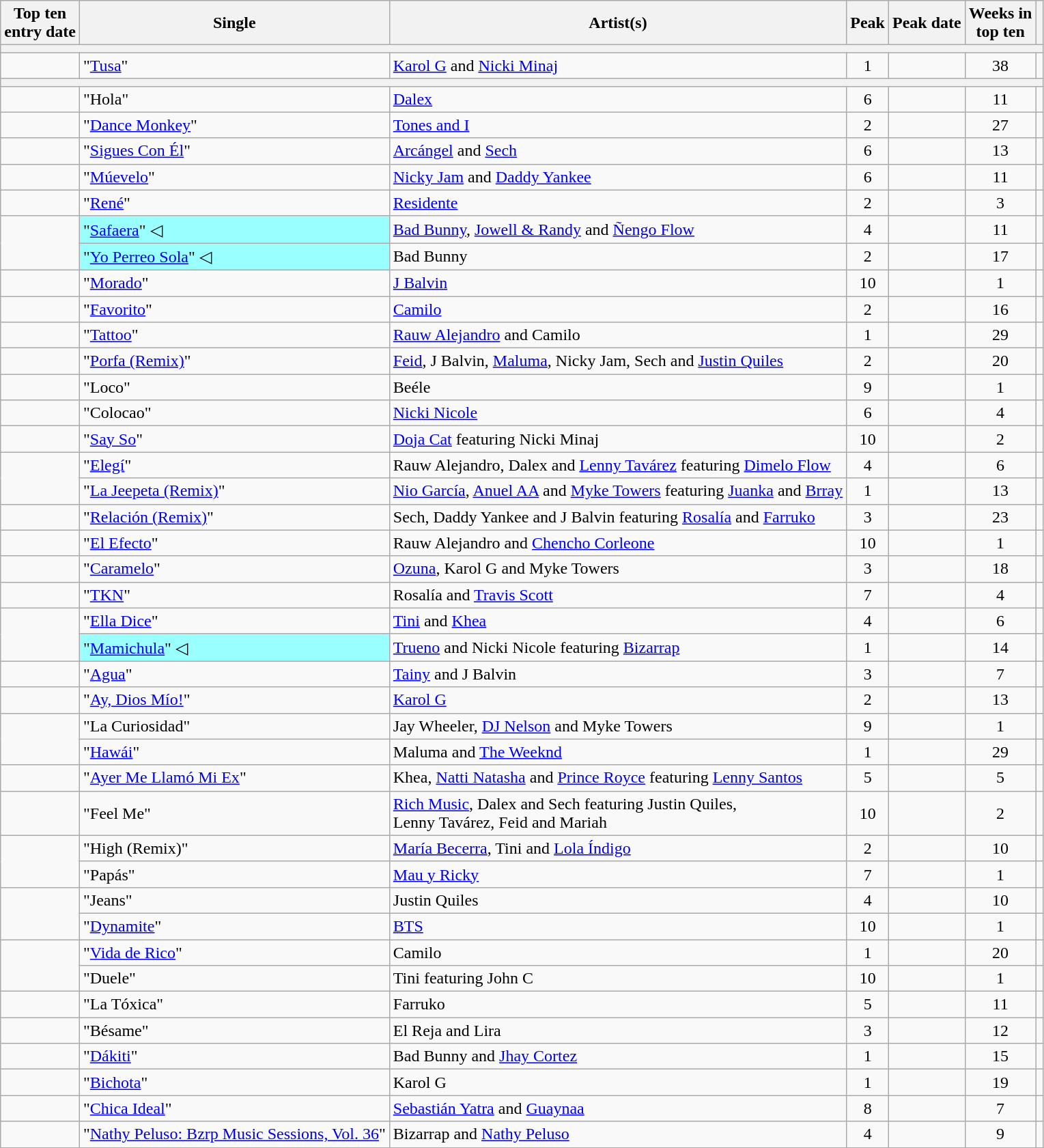<table class="wikitable sortable">
<tr>
<th>Top ten<br>entry date</th>
<th>Single</th>
<th>Artist(s)</th>
<th data-sort-type="number">Peak</th>
<th>Peak date</th>
<th data-sort-type="number">Weeks in<br>top ten</th>
<th></th>
</tr>
<tr>
<th colspan=7></th>
</tr>
<tr>
<td></td>
<td>"<a href='#'>Tusa</a>"</td>
<td><a href='#'>Karol G</a> and <a href='#'>Nicki Minaj</a></td>
<td style="text-align:center;">1</td>
<td></td>
<td style="text-align:center;">38</td>
<td style="text-align:center;"></td>
</tr>
<tr>
<th colspan=7></th>
</tr>
<tr>
<td rowspan="1"></td>
<td>"Hola"</td>
<td><a href='#'>Dalex</a></td>
<td style="text-align:center;">6</td>
<td></td>
<td style="text-align:center;">11</td>
<td style="text-align:center;"></td>
</tr>
<tr>
<td rowspan="1"></td>
<td>"<a href='#'>Dance Monkey</a>"</td>
<td><a href='#'>Tones and I</a></td>
<td style="text-align:center;">2</td>
<td></td>
<td style="text-align:center;">27</td>
<td style="text-align:center;"></td>
</tr>
<tr>
<td rowspan="1"></td>
<td>"<a href='#'>Sigues Con Él</a>"</td>
<td><a href='#'>Arcángel</a> and <a href='#'>Sech</a></td>
<td style="text-align:center;">6</td>
<td></td>
<td style="text-align:center;">13</td>
<td style="text-align:center;"></td>
</tr>
<tr>
<td rowspan="1"></td>
<td>"<a href='#'>Múevelo</a>"</td>
<td><a href='#'>Nicky Jam</a> and <a href='#'>Daddy Yankee</a></td>
<td style="text-align:center;">6</td>
<td></td>
<td style="text-align:center;">11</td>
<td style="text-align:center;"></td>
</tr>
<tr>
<td rowspan="1"></td>
<td>"<a href='#'>René</a>"</td>
<td><a href='#'>Residente</a></td>
<td style="text-align:center;">2</td>
<td></td>
<td style="text-align:center;">3</td>
<td style="text-align:center;"></td>
</tr>
<tr>
<td rowspan="2"></td>
<td style="background:#9ff;">"<a href='#'>Safaera</a>" ◁</td>
<td><a href='#'>Bad Bunny</a>, <a href='#'>Jowell & Randy</a> and <a href='#'>Ñengo Flow</a></td>
<td style="text-align:center;">4</td>
<td></td>
<td style="text-align:center;">11</td>
<td style="text-align:center;"></td>
</tr>
<tr>
<td style="background:#9ff;">"<a href='#'>Yo Perreo Sola</a>" ◁</td>
<td>Bad Bunny</td>
<td style="text-align:center;">2</td>
<td></td>
<td style="text-align:center;">17</td>
<td style="text-align:center;"></td>
</tr>
<tr>
<td></td>
<td>"<a href='#'>Morado</a>"</td>
<td><a href='#'>J Balvin</a></td>
<td style="text-align:center;">10</td>
<td></td>
<td style="text-align:center;">1</td>
<td style="text-align:center;"></td>
</tr>
<tr>
<td></td>
<td>"<a href='#'>Favorito</a>"</td>
<td><a href='#'>Camilo</a></td>
<td style="text-align:center;">2</td>
<td></td>
<td style="text-align:center;">16</td>
<td style="text-align:center;"></td>
</tr>
<tr>
<td></td>
<td>"<a href='#'>Tattoo</a>"</td>
<td><a href='#'>Rauw Alejandro</a> and Camilo</td>
<td style="text-align:center;">1</td>
<td></td>
<td style="text-align:center;">29</td>
<td style="text-align:center;"></td>
</tr>
<tr>
<td></td>
<td>"<a href='#'>Porfa (Remix)</a>"</td>
<td><a href='#'>Feid</a>, J Balvin, <a href='#'>Maluma</a>, Nicky Jam, Sech and <a href='#'>Justin Quiles</a></td>
<td style="text-align:center;">2</td>
<td></td>
<td style="text-align:center;">20</td>
<td style="text-align:center;"></td>
</tr>
<tr>
<td></td>
<td>"Loco"</td>
<td>Beéle</td>
<td style="text-align:center;">9</td>
<td></td>
<td style="text-align:center;">1</td>
<td style="text-align:center;"></td>
</tr>
<tr>
<td></td>
<td>"Colocao"</td>
<td><a href='#'>Nicki Nicole</a></td>
<td style="text-align:center;">6</td>
<td></td>
<td style="text-align:center;">4</td>
<td style="text-align:center;"></td>
</tr>
<tr>
<td></td>
<td>"<a href='#'>Say So</a>"</td>
<td><a href='#'>Doja Cat</a> featuring Nicki Minaj</td>
<td style="text-align:center;">10</td>
<td></td>
<td style="text-align:center;">2</td>
<td style="text-align:center;"></td>
</tr>
<tr>
<td rowspan="2"></td>
<td>"<a href='#'>Elegí</a>"</td>
<td>Rauw Alejandro, Dalex and <a href='#'>Lenny Tavárez</a> featuring <a href='#'>Dimelo Flow</a></td>
<td style="text-align:center;">4</td>
<td></td>
<td style="text-align:center;">6</td>
<td style="text-align:center;"></td>
</tr>
<tr>
<td>"<a href='#'>La Jeepeta (Remix)</a>"</td>
<td><a href='#'>Nio García</a>, <a href='#'>Anuel AA</a> and <a href='#'>Myke Towers</a> featuring <a href='#'>Juanka</a> and <a href='#'>Brray</a></td>
<td style="text-align:center;">1</td>
<td></td>
<td style="text-align:center;">13</td>
<td style="text-align:center;"></td>
</tr>
<tr>
<td></td>
<td>"<a href='#'>Relación (Remix)</a>"</td>
<td>Sech, Daddy Yankee and J Balvin featuring <a href='#'>Rosalía</a> and <a href='#'>Farruko</a></td>
<td style="text-align:center;">3</td>
<td></td>
<td style="text-align:center;">23</td>
<td style="text-align:center;"></td>
</tr>
<tr>
<td></td>
<td>"<a href='#'>El Efecto</a>"</td>
<td>Rauw Alejandro and <a href='#'>Chencho Corleone</a></td>
<td style="text-align:center;">10</td>
<td></td>
<td style="text-align:center;">1</td>
<td style="text-align:center;"></td>
</tr>
<tr>
<td></td>
<td>"<a href='#'>Caramelo</a>"</td>
<td><a href='#'>Ozuna</a>, Karol G and Myke Towers</td>
<td style="text-align:center;">3</td>
<td></td>
<td style="text-align:center;">18</td>
<td style="text-align:center;"></td>
</tr>
<tr>
<td></td>
<td>"<a href='#'>TKN</a>"</td>
<td>Rosalía and <a href='#'>Travis Scott</a></td>
<td style="text-align:center;">7</td>
<td></td>
<td style="text-align:center;">4</td>
<td style="text-align:center;"></td>
</tr>
<tr>
<td rowspan="2"></td>
<td>"<a href='#'>Ella Dice</a>"</td>
<td><a href='#'>Tini</a> and <a href='#'>Khea</a></td>
<td style="text-align:center;">4</td>
<td></td>
<td style="text-align:center;">6</td>
<td style="text-align:center;"></td>
</tr>
<tr>
<td style="background:#9ff;">"<a href='#'>Mamichula</a>" ◁</td>
<td><a href='#'>Trueno</a> and Nicki Nicole featuring <a href='#'>Bizarrap</a></td>
<td style="text-align:center;">1</td>
<td></td>
<td style="text-align:center;">14</td>
<td style="text-align:center;"></td>
</tr>
<tr>
<td></td>
<td>"<a href='#'>Agua</a>"</td>
<td><a href='#'>Tainy</a> and J Balvin</td>
<td style="text-align:center;">3</td>
<td></td>
<td style="text-align:center;">7</td>
<td style="text-align:center;"></td>
</tr>
<tr>
<td></td>
<td>"<a href='#'>Ay, Dios Mío!</a>"</td>
<td><a href='#'>Karol G</a></td>
<td style="text-align:center;">2</td>
<td></td>
<td style="text-align:center;">13</td>
<td style="text-align:center;"></td>
</tr>
<tr>
<td rowspan="2"></td>
<td>"La Curiosidad"</td>
<td>Jay Wheeler, <a href='#'>DJ Nelson</a> and Myke Towers</td>
<td style="text-align:center;">9</td>
<td></td>
<td style="text-align:center;">1</td>
<td style="text-align:center;"></td>
</tr>
<tr>
<td>"<a href='#'>Hawái</a>"</td>
<td>Maluma and <a href='#'>The Weeknd</a></td>
<td style="text-align:center;">1</td>
<td></td>
<td style="text-align:center;">29</td>
<td style="text-align:center;"></td>
</tr>
<tr>
<td></td>
<td>"<a href='#'>Ayer Me Llamó Mi Ex</a>"</td>
<td>Khea, <a href='#'>Natti Natasha</a> and <a href='#'>Prince Royce</a> featuring <a href='#'>Lenny Santos</a></td>
<td style="text-align:center;">5</td>
<td></td>
<td style="text-align:center;">5</td>
<td style="text-align:center;"></td>
</tr>
<tr>
<td></td>
<td>"Feel Me"</td>
<td><a href='#'>Rich Music</a>, Dalex and Sech featuring Justin Quiles,<br> Lenny Tavárez, Feid and Mariah</td>
<td style="text-align:center;">10</td>
<td></td>
<td style="text-align:center;">2</td>
<td style="text-align:center;"></td>
</tr>
<tr>
<td rowspan="2"></td>
<td>"High (Remix)"</td>
<td><a href='#'>María Becerra</a>, Tini and <a href='#'>Lola Índigo</a></td>
<td style="text-align:center;">2</td>
<td></td>
<td style="text-align:center;">10</td>
<td style="text-align:center;"></td>
</tr>
<tr>
<td>"Papás"</td>
<td><a href='#'>Mau y Ricky</a></td>
<td style="text-align:center;">7</td>
<td></td>
<td style="text-align:center;">1</td>
<td style="text-align:center;"></td>
</tr>
<tr>
<td rowspan="2"></td>
<td>"Jeans"</td>
<td>Justin Quiles</td>
<td style="text-align:center;">4</td>
<td></td>
<td style="text-align:center;">10</td>
<td style="text-align:center;"></td>
</tr>
<tr>
<td>"<a href='#'>Dynamite</a>"</td>
<td><a href='#'>BTS</a></td>
<td style="text-align:center;">10</td>
<td></td>
<td style="text-align:center;">1</td>
<td style="text-align:center;"></td>
</tr>
<tr>
<td rowspan="2"></td>
<td>"<a href='#'>Vida de Rico</a>"</td>
<td>Camilo</td>
<td style="text-align:center;">1</td>
<td></td>
<td style="text-align:center;">20</td>
<td style="text-align:center;"></td>
</tr>
<tr>
<td>"Duele"</td>
<td>Tini featuring John C</td>
<td style="text-align:center;">10</td>
<td></td>
<td style="text-align:center;">1</td>
<td style="text-align:center;"></td>
</tr>
<tr>
<td></td>
<td>"La Tóxica"</td>
<td>Farruko</td>
<td style="text-align:center;">5</td>
<td></td>
<td style="text-align:center;">11</td>
<td style="text-align:center;"></td>
</tr>
<tr>
<td></td>
<td>"Bésame"</td>
<td>El Reja and Lira</td>
<td style="text-align:center;">3</td>
<td></td>
<td style="text-align:center;">12</td>
<td style="text-align:center;"></td>
</tr>
<tr>
<td></td>
<td>"<a href='#'>Dákiti</a>"</td>
<td>Bad Bunny and <a href='#'>Jhay Cortez</a></td>
<td style="text-align:center;">1</td>
<td></td>
<td style="text-align:center;">15</td>
<td style="text-align:center;"></td>
</tr>
<tr>
<td></td>
<td>"<a href='#'>Bichota</a>"</td>
<td>Karol G</td>
<td style="text-align:center;">1</td>
<td></td>
<td style="text-align:center;">19</td>
<td style="text-align:center;"></td>
</tr>
<tr>
<td></td>
<td>"<a href='#'>Chica Ideal</a>"</td>
<td><a href='#'>Sebastián Yatra</a> and <a href='#'>Guaynaa</a></td>
<td style="text-align:center;">8</td>
<td></td>
<td style="text-align:center;">7</td>
<td style="text-align:center;"></td>
</tr>
<tr>
<td></td>
<td>"<a href='#'>Nathy Peluso: Bzrp Music Sessions, Vol. 36</a>"</td>
<td>Bizarrap and <a href='#'>Nathy Peluso</a></td>
<td style="text-align:center;">4</td>
<td></td>
<td style="text-align:center;">9</td>
<td style="text-align:center;"></td>
</tr>
<tr>
</tr>
</table>
